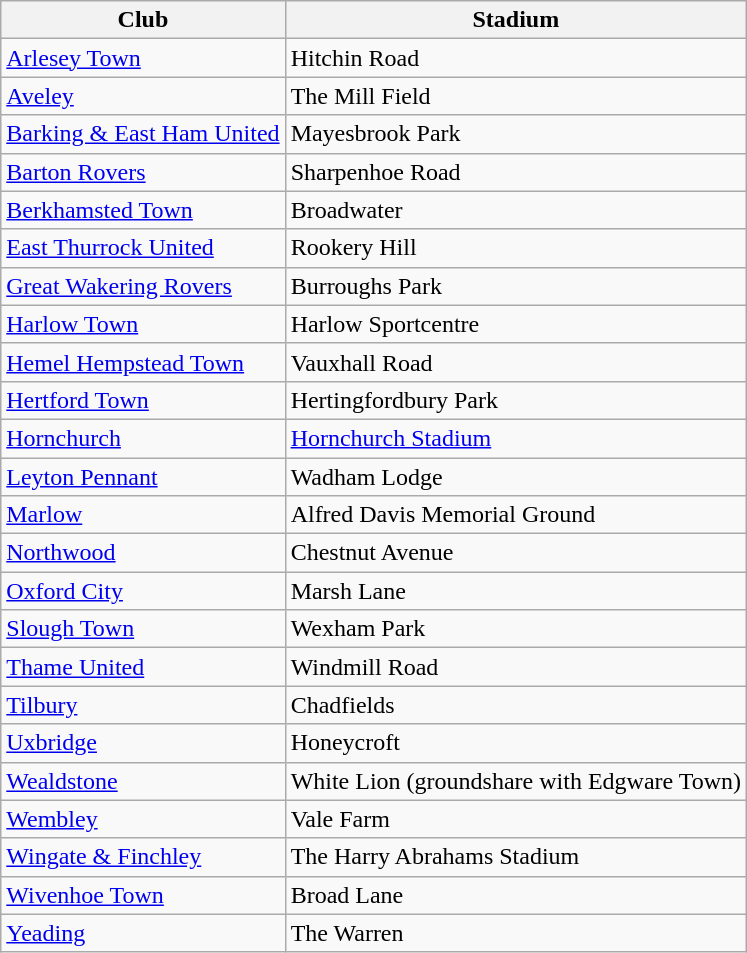<table class="wikitable sortable">
<tr>
<th>Club</th>
<th>Stadium</th>
</tr>
<tr>
<td><a href='#'>Arlesey Town</a></td>
<td>Hitchin Road</td>
</tr>
<tr>
<td><a href='#'>Aveley</a></td>
<td>The Mill Field</td>
</tr>
<tr>
<td><a href='#'>Barking & East Ham United</a></td>
<td>Mayesbrook Park</td>
</tr>
<tr>
<td><a href='#'>Barton Rovers</a></td>
<td>Sharpenhoe Road</td>
</tr>
<tr>
<td><a href='#'>Berkhamsted Town</a></td>
<td>Broadwater</td>
</tr>
<tr>
<td><a href='#'>East Thurrock United</a></td>
<td>Rookery Hill</td>
</tr>
<tr>
<td><a href='#'>Great Wakering Rovers</a></td>
<td>Burroughs Park</td>
</tr>
<tr>
<td><a href='#'>Harlow Town</a></td>
<td>Harlow Sportcentre</td>
</tr>
<tr>
<td><a href='#'>Hemel Hempstead Town</a></td>
<td>Vauxhall Road</td>
</tr>
<tr>
<td><a href='#'>Hertford Town</a></td>
<td>Hertingfordbury Park</td>
</tr>
<tr>
<td><a href='#'>Hornchurch</a></td>
<td><a href='#'>Hornchurch Stadium</a></td>
</tr>
<tr>
<td><a href='#'>Leyton Pennant</a></td>
<td>Wadham Lodge</td>
</tr>
<tr>
<td><a href='#'>Marlow</a></td>
<td>Alfred Davis Memorial Ground</td>
</tr>
<tr>
<td><a href='#'>Northwood</a></td>
<td>Chestnut Avenue</td>
</tr>
<tr>
<td><a href='#'>Oxford City</a></td>
<td>Marsh Lane</td>
</tr>
<tr>
<td><a href='#'>Slough Town</a></td>
<td>Wexham Park</td>
</tr>
<tr>
<td><a href='#'>Thame United</a></td>
<td>Windmill Road</td>
</tr>
<tr>
<td><a href='#'>Tilbury</a></td>
<td>Chadfields</td>
</tr>
<tr>
<td><a href='#'>Uxbridge</a></td>
<td>Honeycroft</td>
</tr>
<tr>
<td><a href='#'>Wealdstone</a></td>
<td>White Lion (groundshare with Edgware Town)</td>
</tr>
<tr>
<td><a href='#'>Wembley</a></td>
<td>Vale Farm</td>
</tr>
<tr>
<td><a href='#'>Wingate & Finchley</a></td>
<td>The Harry Abrahams Stadium</td>
</tr>
<tr>
<td><a href='#'>Wivenhoe Town</a></td>
<td>Broad Lane</td>
</tr>
<tr>
<td><a href='#'>Yeading</a></td>
<td>The Warren</td>
</tr>
</table>
